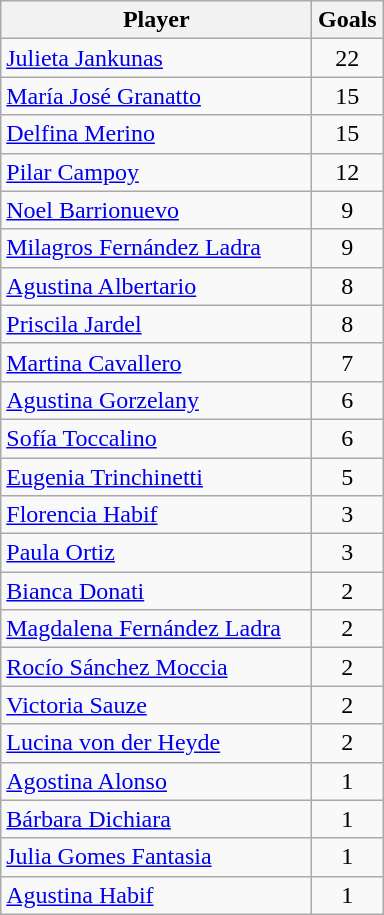<table class="wikitable sortable">
<tr>
<th width=200px>Player</th>
<th width=40px>Goals</th>
</tr>
<tr>
<td><a href='#'>Julieta Jankunas</a></td>
<td align=center>22</td>
</tr>
<tr>
<td><a href='#'>María José Granatto</a></td>
<td align=center>15</td>
</tr>
<tr>
<td><a href='#'>Delfina Merino</a></td>
<td align=center>15</td>
</tr>
<tr>
<td><a href='#'>Pilar Campoy</a></td>
<td align=center>12</td>
</tr>
<tr>
<td><a href='#'>Noel Barrionuevo</a></td>
<td align=center>9</td>
</tr>
<tr>
<td><a href='#'>Milagros Fernández Ladra</a></td>
<td align=center>9</td>
</tr>
<tr>
<td><a href='#'>Agustina Albertario</a></td>
<td align=center>8</td>
</tr>
<tr>
<td><a href='#'>Priscila Jardel</a></td>
<td align=center>8</td>
</tr>
<tr>
<td><a href='#'>Martina Cavallero</a></td>
<td align=center>7</td>
</tr>
<tr>
<td><a href='#'>Agustina Gorzelany</a></td>
<td align=center>6</td>
</tr>
<tr>
<td><a href='#'>Sofía Toccalino</a></td>
<td align=center>6</td>
</tr>
<tr>
<td><a href='#'>Eugenia Trinchinetti</a></td>
<td align=center>5</td>
</tr>
<tr>
<td><a href='#'>Florencia Habif</a></td>
<td align=center>3</td>
</tr>
<tr>
<td><a href='#'>Paula Ortiz</a></td>
<td align=center>3</td>
</tr>
<tr>
<td><a href='#'>Bianca Donati</a></td>
<td align=center>2</td>
</tr>
<tr>
<td><a href='#'>Magdalena Fernández Ladra</a></td>
<td align=center>2</td>
</tr>
<tr>
<td><a href='#'>Rocío Sánchez Moccia</a></td>
<td align=center>2</td>
</tr>
<tr>
<td><a href='#'>Victoria Sauze</a></td>
<td align=center>2</td>
</tr>
<tr>
<td><a href='#'>Lucina von der Heyde</a></td>
<td align=center>2</td>
</tr>
<tr>
<td><a href='#'>Agostina Alonso</a></td>
<td align=center>1</td>
</tr>
<tr>
<td><a href='#'>Bárbara Dichiara</a></td>
<td align=center>1</td>
</tr>
<tr>
<td><a href='#'>Julia Gomes Fantasia</a></td>
<td align=center>1</td>
</tr>
<tr>
<td><a href='#'>Agustina Habif</a></td>
<td align=center>1</td>
</tr>
</table>
